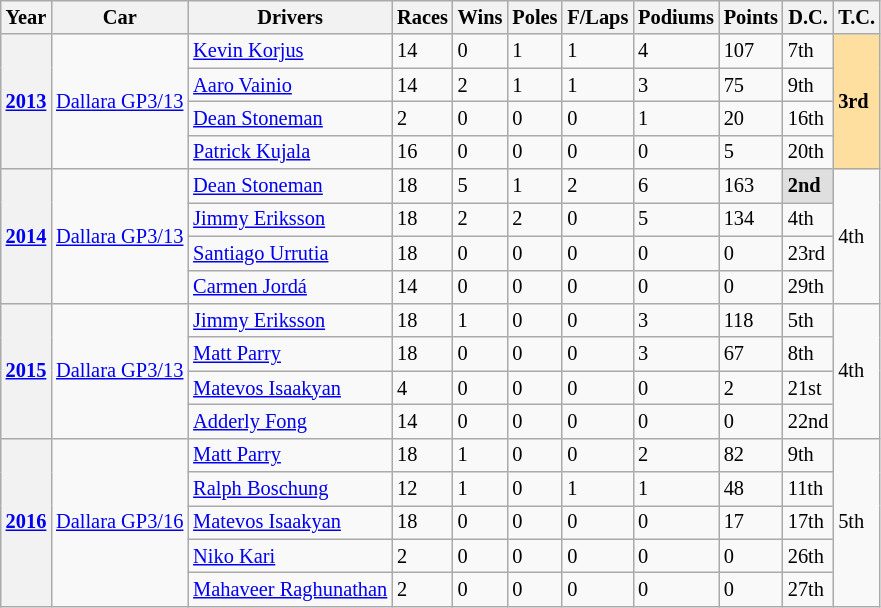<table class="wikitable" style="font-size:85%">
<tr>
<th>Year</th>
<th>Car</th>
<th>Drivers</th>
<th>Races</th>
<th>Wins</th>
<th>Poles</th>
<th>F/Laps</th>
<th>Podiums</th>
<th>Points</th>
<th>D.C.</th>
<th>T.C.</th>
</tr>
<tr>
<th rowspan="4"><a href='#'>2013</a></th>
<td rowspan="4"><a href='#'>Dallara GP3/13</a></td>
<td> <a href='#'>Kevin Korjus</a></td>
<td>14</td>
<td>0</td>
<td>1</td>
<td>1</td>
<td>4</td>
<td>107</td>
<td>7th</td>
<td rowspan="4" style="background:#ffdf9f;"><strong>3rd</strong></td>
</tr>
<tr>
<td> <a href='#'>Aaro Vainio</a></td>
<td>14</td>
<td>2</td>
<td>1</td>
<td>1</td>
<td>3</td>
<td>75</td>
<td>9th</td>
</tr>
<tr>
<td> <a href='#'>Dean Stoneman</a></td>
<td>2</td>
<td>0</td>
<td>0</td>
<td>0</td>
<td>1</td>
<td>20</td>
<td>16th</td>
</tr>
<tr>
<td> <a href='#'>Patrick Kujala</a></td>
<td>16</td>
<td>0</td>
<td>0</td>
<td>0</td>
<td>0</td>
<td>5</td>
<td>20th</td>
</tr>
<tr>
<th rowspan="4"><a href='#'>2014</a></th>
<td rowspan="4"><a href='#'>Dallara GP3/13</a></td>
<td> <a href='#'>Dean Stoneman</a></td>
<td>18</td>
<td>5</td>
<td>1</td>
<td>2</td>
<td>6</td>
<td>163</td>
<td style="background:#dfdfdf;"><strong>2nd</strong></td>
<td rowspan="4">4th</td>
</tr>
<tr>
<td> <a href='#'>Jimmy Eriksson</a></td>
<td>18</td>
<td>2</td>
<td>2</td>
<td>0</td>
<td>5</td>
<td>134</td>
<td>4th</td>
</tr>
<tr>
<td> <a href='#'>Santiago Urrutia</a></td>
<td>18</td>
<td>0</td>
<td>0</td>
<td>0</td>
<td>0</td>
<td>0</td>
<td>23rd</td>
</tr>
<tr>
<td> <a href='#'>Carmen Jordá</a></td>
<td>14</td>
<td>0</td>
<td>0</td>
<td>0</td>
<td>0</td>
<td>0</td>
<td>29th</td>
</tr>
<tr>
<th rowspan="4"><a href='#'>2015</a></th>
<td rowspan="4"><a href='#'>Dallara GP3/13</a></td>
<td> <a href='#'>Jimmy Eriksson</a></td>
<td>18</td>
<td>1</td>
<td>0</td>
<td>0</td>
<td>3</td>
<td>118</td>
<td>5th</td>
<td rowspan="4">4th</td>
</tr>
<tr>
<td> <a href='#'>Matt Parry</a></td>
<td>18</td>
<td>0</td>
<td>0</td>
<td>0</td>
<td>3</td>
<td>67</td>
<td>8th</td>
</tr>
<tr>
<td> <a href='#'>Matevos Isaakyan</a></td>
<td>4</td>
<td>0</td>
<td>0</td>
<td>0</td>
<td>0</td>
<td>2</td>
<td>21st</td>
</tr>
<tr>
<td> <a href='#'>Adderly Fong</a></td>
<td>14</td>
<td>0</td>
<td>0</td>
<td>0</td>
<td>0</td>
<td>0</td>
<td>22nd</td>
</tr>
<tr>
<th rowspan="5"><a href='#'>2016</a></th>
<td rowspan="5"><a href='#'>Dallara GP3/16</a></td>
<td> <a href='#'>Matt Parry</a></td>
<td>18</td>
<td>1</td>
<td>0</td>
<td>0</td>
<td>2</td>
<td>82</td>
<td>9th</td>
<td rowspan="5">5th</td>
</tr>
<tr>
<td> <a href='#'>Ralph Boschung</a></td>
<td>12</td>
<td>1</td>
<td>0</td>
<td>1</td>
<td>1</td>
<td>48</td>
<td>11th</td>
</tr>
<tr>
<td> <a href='#'>Matevos Isaakyan</a></td>
<td>18</td>
<td>0</td>
<td>0</td>
<td>0</td>
<td>0</td>
<td>17</td>
<td>17th</td>
</tr>
<tr>
<td> <a href='#'>Niko Kari</a></td>
<td>2</td>
<td>0</td>
<td>0</td>
<td>0</td>
<td>0</td>
<td>0</td>
<td>26th</td>
</tr>
<tr>
<td> <a href='#'>Mahaveer Raghunathan</a></td>
<td>2</td>
<td>0</td>
<td>0</td>
<td>0</td>
<td>0</td>
<td>0</td>
<td>27th</td>
</tr>
</table>
